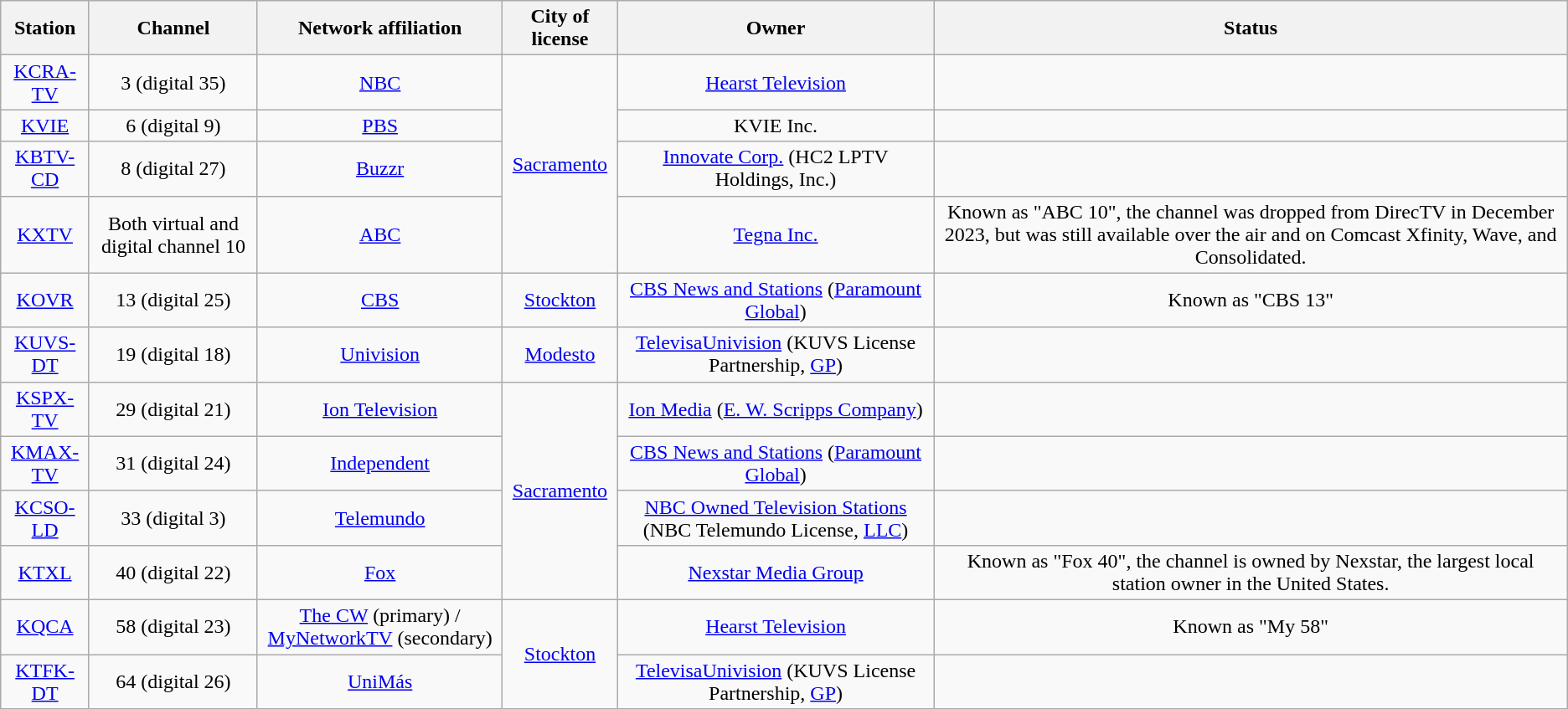<table class="wikitable" style="text-align:center; margin-center:50px">
<tr>
<th>Station</th>
<th>Channel</th>
<th>Network affiliation</th>
<th>City of license</th>
<th>Owner</th>
<th>Status</th>
</tr>
<tr>
<td><a href='#'>KCRA-TV</a></td>
<td>3 (digital 35)</td>
<td><a href='#'>NBC</a></td>
<td rowspan="4"><a href='#'>Sacramento</a></td>
<td><a href='#'>Hearst Television</a></td>
<td></td>
</tr>
<tr>
<td><a href='#'>KVIE</a></td>
<td>6 (digital 9)</td>
<td><a href='#'>PBS</a></td>
<td>KVIE Inc.</td>
<td></td>
</tr>
<tr>
<td><a href='#'>KBTV-CD</a></td>
<td>8 (digital 27)</td>
<td><a href='#'>Buzzr</a></td>
<td><a href='#'>Innovate Corp.</a> (HC2 LPTV Holdings, Inc.)</td>
<td></td>
</tr>
<tr>
<td><a href='#'>KXTV</a></td>
<td>Both virtual and digital channel 10</td>
<td><a href='#'>ABC</a></td>
<td><a href='#'>Tegna Inc.</a></td>
<td>Known as "ABC 10", the channel was dropped from DirecTV in December 2023, but was still available over the air and on Comcast Xfinity, Wave, and Consolidated.</td>
</tr>
<tr>
<td><a href='#'>KOVR</a></td>
<td>13 (digital 25)</td>
<td><a href='#'>CBS</a></td>
<td><a href='#'>Stockton</a></td>
<td><a href='#'>CBS News and Stations</a> (<a href='#'>Paramount Global</a>)</td>
<td>Known as "CBS 13"</td>
</tr>
<tr>
<td><a href='#'>KUVS-DT</a></td>
<td>19 (digital 18)</td>
<td><a href='#'>Univision</a></td>
<td><a href='#'>Modesto</a></td>
<td><a href='#'>TelevisaUnivision</a> (KUVS License Partnership, <a href='#'>GP</a>)</td>
<td></td>
</tr>
<tr>
<td><a href='#'>KSPX-TV</a></td>
<td>29 (digital 21)</td>
<td><a href='#'>Ion Television</a></td>
<td rowspan="4"><a href='#'>Sacramento</a></td>
<td><a href='#'>Ion Media</a> (<a href='#'>E. W. Scripps Company</a>)</td>
<td></td>
</tr>
<tr>
<td><a href='#'>KMAX-TV</a></td>
<td>31 (digital 24)</td>
<td><a href='#'>Independent</a></td>
<td><a href='#'>CBS News and Stations</a> (<a href='#'>Paramount Global</a>)</td>
<td></td>
</tr>
<tr>
<td><a href='#'>KCSO-LD</a></td>
<td>33 (digital 3)</td>
<td><a href='#'>Telemundo</a></td>
<td><a href='#'>NBC Owned Television Stations</a> (NBC Telemundo License, <a href='#'>LLC</a>)</td>
<td></td>
</tr>
<tr>
<td><a href='#'>KTXL</a></td>
<td>40 (digital 22)</td>
<td><a href='#'>Fox</a></td>
<td><a href='#'>Nexstar Media Group</a></td>
<td>Known as "Fox 40", the channel is owned by Nexstar, the largest local station owner in the United States.</td>
</tr>
<tr>
<td><a href='#'>KQCA</a></td>
<td>58 (digital 23)</td>
<td><a href='#'>The CW</a> (primary) / <a href='#'>MyNetworkTV</a> (secondary)</td>
<td rowspan="2"><a href='#'>Stockton</a></td>
<td><a href='#'>Hearst Television</a></td>
<td>Known as "My 58"</td>
</tr>
<tr>
<td><a href='#'>KTFK-DT</a></td>
<td>64 (digital 26)</td>
<td><a href='#'>UniMás</a></td>
<td><a href='#'>TelevisaUnivision</a> (KUVS License Partnership, <a href='#'>GP</a>)</td>
<td></td>
</tr>
</table>
